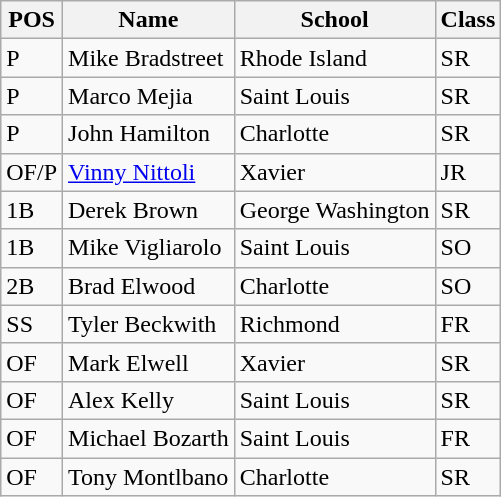<table class=wikitable>
<tr>
<th>POS</th>
<th>Name</th>
<th>School</th>
<th>Class</th>
</tr>
<tr>
<td>P</td>
<td>Mike Bradstreet</td>
<td>Rhode Island</td>
<td>SR</td>
</tr>
<tr>
<td>P</td>
<td>Marco Mejia</td>
<td>Saint Louis</td>
<td>SR</td>
</tr>
<tr>
<td>P</td>
<td>John Hamilton</td>
<td>Charlotte</td>
<td>SR</td>
</tr>
<tr>
<td>OF/P</td>
<td><a href='#'>Vinny Nittoli</a></td>
<td>Xavier</td>
<td>JR</td>
</tr>
<tr>
<td>1B</td>
<td>Derek Brown</td>
<td>George Washington</td>
<td>SR</td>
</tr>
<tr>
<td>1B</td>
<td>Mike Vigliarolo</td>
<td>Saint Louis</td>
<td>SO</td>
</tr>
<tr>
<td>2B</td>
<td>Brad Elwood</td>
<td>Charlotte</td>
<td>SO</td>
</tr>
<tr>
<td>SS</td>
<td>Tyler Beckwith</td>
<td>Richmond</td>
<td>FR</td>
</tr>
<tr>
<td>OF</td>
<td>Mark Elwell</td>
<td>Xavier</td>
<td>SR</td>
</tr>
<tr>
<td>OF</td>
<td>Alex Kelly</td>
<td>Saint Louis</td>
<td>SR</td>
</tr>
<tr>
<td>OF</td>
<td>Michael Bozarth</td>
<td>Saint Louis</td>
<td>FR</td>
</tr>
<tr>
<td>OF</td>
<td>Tony Montlbano</td>
<td>Charlotte</td>
<td>SR</td>
</tr>
</table>
